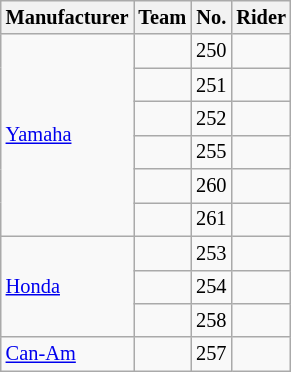<table class="wikitable" style="font-size:85%; ; width:15%">
<tr>
<th>Manufacturer</th>
<th>Team</th>
<th>No.</th>
<th>Rider</th>
</tr>
<tr>
<td rowspan=6> <a href='#'>Yamaha</a></td>
<td></td>
<td>250</td>
<td></td>
</tr>
<tr>
<td></td>
<td>251</td>
<td></td>
</tr>
<tr>
<td></td>
<td>252</td>
<td></td>
</tr>
<tr>
<td></td>
<td>255</td>
<td></td>
</tr>
<tr>
<td></td>
<td>260</td>
<td></td>
</tr>
<tr>
<td></td>
<td>261</td>
<td></td>
</tr>
<tr>
<td rowspan=3> <a href='#'>Honda</a></td>
<td></td>
<td>253</td>
<td></td>
</tr>
<tr>
<td></td>
<td>254</td>
<td></td>
</tr>
<tr>
<td></td>
<td>258</td>
<td></td>
</tr>
<tr>
<td> <a href='#'>Can-Am</a></td>
<td></td>
<td>257</td>
<td></td>
</tr>
</table>
